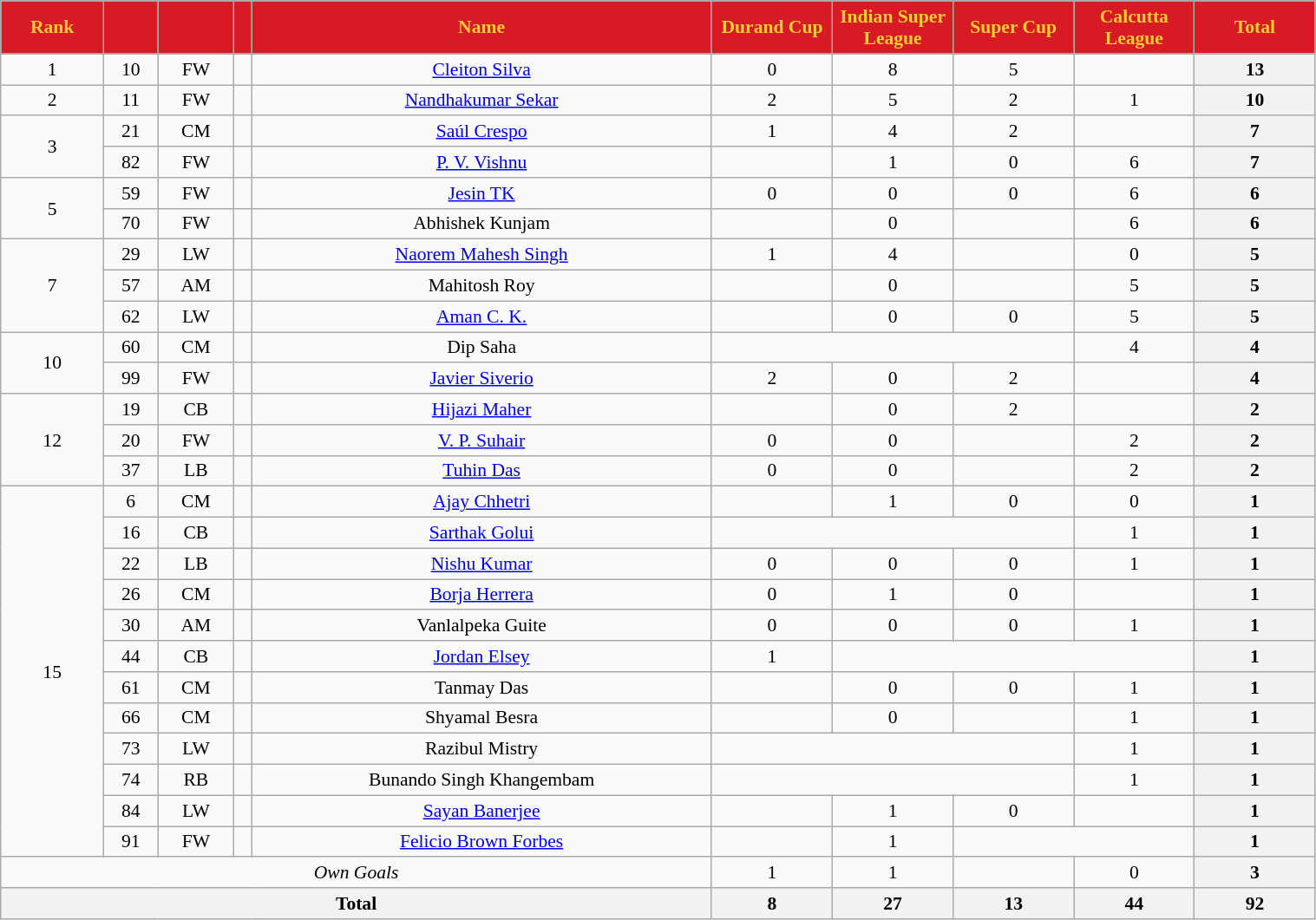<table class="wikitable" style="text-align:center; font-size:90%; width:80%;">
<tr>
<th style="background:#d71a23; color:#ffcd31; text-align:center;">Rank</th>
<th style="background:#d71a23; color:#ffcd31; text-align:center;"></th>
<th style="background:#d71a23; color:#ffcd31; text-align:center;"></th>
<th style="background:#d71a23; color:#ffcd31; text-align:center;"></th>
<th style="background:#d71a23; color:#ffcd31; text-align:center;">Name</th>
<th style="background:#d71a23; color:#ffcd31; text-align:center; width:86px;">Durand Cup</th>
<th style="background:#d71a23; color:#ffcd31; text-align:center; width:86px;">Indian Super League</th>
<th style="background:#d71a23; color:#ffcd31; text-align:center; width:86px;">Super Cup</th>
<th style="background:#d71a23; color:#ffcd31; text-align:center; width:86px;">Calcutta League</th>
<th style="background:#d71a23; color:#ffcd31; text-align:center; width:86px;">Total</th>
</tr>
<tr>
<td rowspan=1>1</td>
<td>10</td>
<td>FW</td>
<td></td>
<td><a href='#'>Cleiton Silva</a></td>
<td>0</td>
<td>8</td>
<td>5</td>
<td></td>
<th>13</th>
</tr>
<tr>
<td rowspan=1>2</td>
<td>11</td>
<td>FW</td>
<td></td>
<td><a href='#'>Nandhakumar Sekar</a></td>
<td>2</td>
<td>5</td>
<td>2</td>
<td>1</td>
<th>10</th>
</tr>
<tr>
<td rowspan=2>3</td>
<td>21</td>
<td>CM</td>
<td></td>
<td><a href='#'>Saúl Crespo</a></td>
<td>1</td>
<td>4</td>
<td>2</td>
<td></td>
<th>7</th>
</tr>
<tr>
<td>82</td>
<td>FW</td>
<td></td>
<td><a href='#'>P. V. Vishnu</a></td>
<td></td>
<td>1</td>
<td>0</td>
<td>6</td>
<th>7</th>
</tr>
<tr>
<td rowspan=2>5</td>
<td>59</td>
<td>FW</td>
<td></td>
<td><a href='#'>Jesin TK</a></td>
<td>0</td>
<td>0</td>
<td>0</td>
<td>6</td>
<th>6</th>
</tr>
<tr>
<td>70</td>
<td>FW</td>
<td></td>
<td>Abhishek Kunjam</td>
<td></td>
<td>0</td>
<td></td>
<td>6</td>
<th>6</th>
</tr>
<tr>
<td rowspan=3>7</td>
<td>29</td>
<td>LW</td>
<td></td>
<td><a href='#'>Naorem Mahesh Singh</a></td>
<td>1</td>
<td>4</td>
<td></td>
<td>0</td>
<th>5</th>
</tr>
<tr>
<td>57</td>
<td>AM</td>
<td></td>
<td>Mahitosh Roy</td>
<td></td>
<td>0</td>
<td></td>
<td>5</td>
<th>5</th>
</tr>
<tr>
<td>62</td>
<td>LW</td>
<td></td>
<td><a href='#'>Aman C. K.</a></td>
<td></td>
<td>0</td>
<td>0</td>
<td>5</td>
<th>5</th>
</tr>
<tr>
<td rowspan=2>10</td>
<td>60</td>
<td>CM</td>
<td></td>
<td>Dip Saha</td>
<td colspan=3></td>
<td>4</td>
<th>4</th>
</tr>
<tr>
<td>99</td>
<td>FW</td>
<td></td>
<td><a href='#'>Javier Siverio</a></td>
<td>2</td>
<td>0</td>
<td>2</td>
<td></td>
<th>4</th>
</tr>
<tr>
<td rowspan=3>12</td>
<td>19</td>
<td>CB</td>
<td></td>
<td><a href='#'>Hijazi Maher</a></td>
<td></td>
<td>0</td>
<td>2</td>
<td></td>
<th>2</th>
</tr>
<tr>
<td>20</td>
<td>FW</td>
<td></td>
<td><a href='#'>V. P. Suhair</a></td>
<td>0</td>
<td>0</td>
<td></td>
<td>2</td>
<th>2</th>
</tr>
<tr>
<td>37</td>
<td>LB</td>
<td></td>
<td><a href='#'>Tuhin Das</a></td>
<td>0</td>
<td>0</td>
<td></td>
<td>2</td>
<th>2</th>
</tr>
<tr>
<td rowspan=12>15</td>
<td>6</td>
<td>CM</td>
<td></td>
<td><a href='#'>Ajay Chhetri</a></td>
<td colspan=1></td>
<td>1</td>
<td>0</td>
<td>0</td>
<th>1</th>
</tr>
<tr>
<td>16</td>
<td>CB</td>
<td></td>
<td><a href='#'>Sarthak Golui</a></td>
<td colspan=3></td>
<td>1</td>
<th>1</th>
</tr>
<tr>
<td>22</td>
<td>LB</td>
<td></td>
<td><a href='#'>Nishu Kumar</a></td>
<td>0</td>
<td>0</td>
<td>0</td>
<td>1</td>
<th>1</th>
</tr>
<tr>
<td>26</td>
<td>CM</td>
<td></td>
<td><a href='#'>Borja Herrera</a></td>
<td>0</td>
<td>1</td>
<td>0</td>
<td></td>
<th>1</th>
</tr>
<tr>
<td>30</td>
<td>AM</td>
<td></td>
<td>Vanlalpeka Guite</td>
<td>0</td>
<td>0</td>
<td>0</td>
<td>1</td>
<th>1</th>
</tr>
<tr>
<td>44</td>
<td>CB</td>
<td></td>
<td><a href='#'>Jordan Elsey</a></td>
<td>1</td>
<td colspan=3></td>
<th>1</th>
</tr>
<tr>
<td>61</td>
<td>CM</td>
<td></td>
<td>Tanmay Das</td>
<td></td>
<td>0</td>
<td>0</td>
<td>1</td>
<th>1</th>
</tr>
<tr>
<td>66</td>
<td>CM</td>
<td></td>
<td>Shyamal Besra</td>
<td></td>
<td>0</td>
<td></td>
<td>1</td>
<th>1</th>
</tr>
<tr>
<td>73</td>
<td>LW</td>
<td></td>
<td>Razibul Mistry</td>
<td colspan=3></td>
<td>1</td>
<th>1</th>
</tr>
<tr>
<td>74</td>
<td>RB</td>
<td></td>
<td>Bunando Singh Khangembam</td>
<td colspan=3></td>
<td>1</td>
<th>1</th>
</tr>
<tr>
<td>84</td>
<td>LW</td>
<td></td>
<td><a href='#'>Sayan Banerjee</a></td>
<td></td>
<td>1</td>
<td>0</td>
<td></td>
<th>1</th>
</tr>
<tr>
<td>91</td>
<td>FW</td>
<td></td>
<td><a href='#'>Felicio Brown Forbes</a></td>
<td colspan=1></td>
<td>1</td>
<td colspan=2></td>
<th>1</th>
</tr>
<tr>
<td colspan=5><em>Own Goals</em></td>
<td>1</td>
<td>1</td>
<td></td>
<td>0</td>
<th>3</th>
</tr>
<tr>
<th colspan=5>Total</th>
<th>8</th>
<th>27</th>
<th>13</th>
<th>44</th>
<th>92</th>
</tr>
</table>
